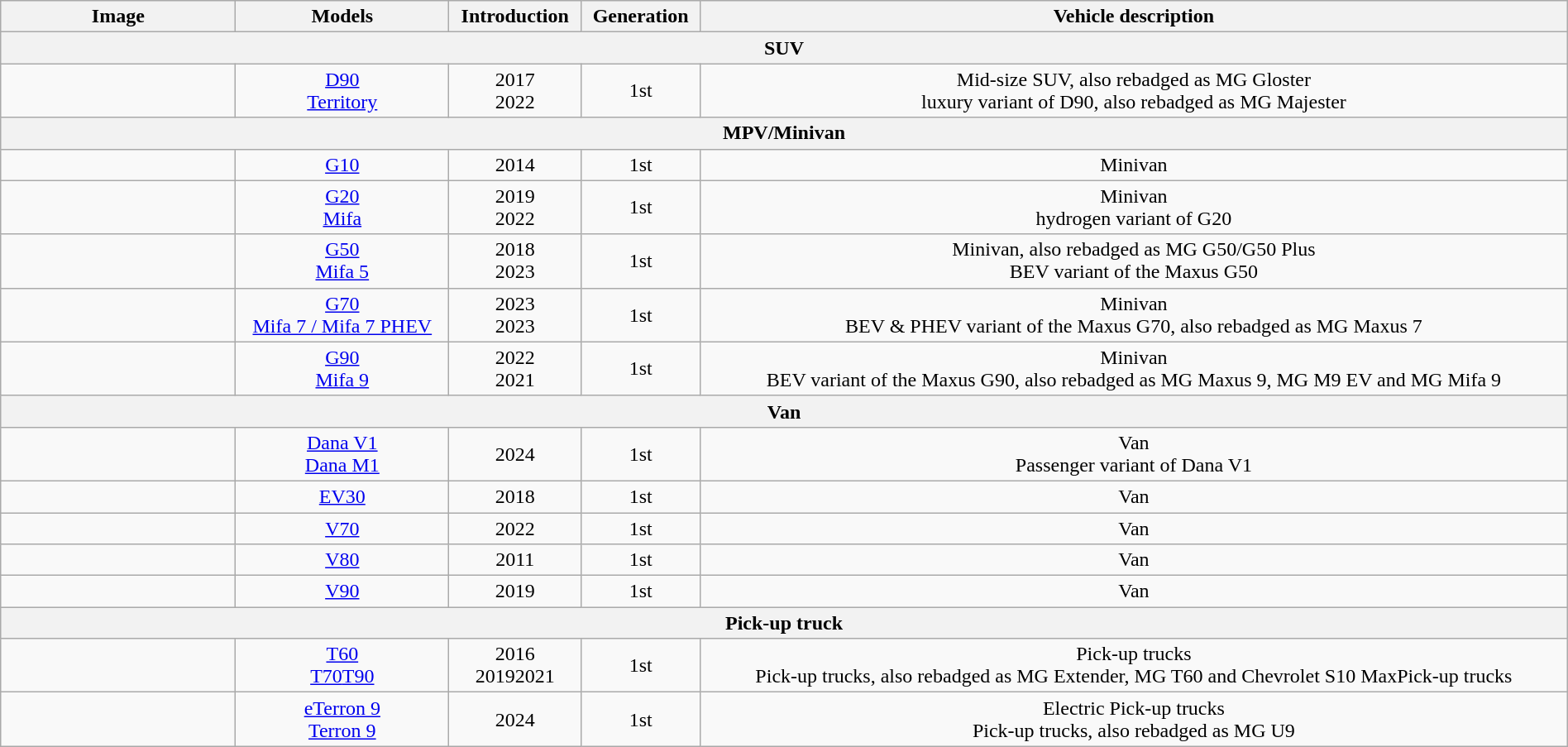<table class="wikitable sortable" style="text-align: center; width: 100%">
<tr>
<th class="unsortable" width="15%">Image</th>
<th>Models</th>
<th>Introduction</th>
<th class="unsortable">Generation</th>
<th>Vehicle description</th>
</tr>
<tr>
<th colspan="5">SUV</th>
</tr>
<tr>
<td></td>
<td><a href='#'>D90</a><br><a href='#'>Territory</a></td>
<td>2017<br>2022</td>
<td>1st</td>
<td>Mid-size SUV, also rebadged as MG Gloster<br>luxury variant of D90, also rebadged as MG Majester</td>
</tr>
<tr>
<th colspan="5">MPV/Minivan</th>
</tr>
<tr>
<td></td>
<td><a href='#'>G10</a></td>
<td>2014</td>
<td>1st</td>
<td>Minivan</td>
</tr>
<tr>
<td></td>
<td><a href='#'>G20</a><br><a href='#'>Mifa</a></td>
<td>2019<br>2022</td>
<td>1st</td>
<td>Minivan<br>hydrogen variant of G20</td>
</tr>
<tr>
<td><br></td>
<td><a href='#'>G50</a><br><a href='#'>Mifa 5</a></td>
<td>2018<br>2023</td>
<td>1st</td>
<td>Minivan, also rebadged as MG G50/G50 Plus<br>BEV variant of the Maxus G50</td>
</tr>
<tr>
<td><br></td>
<td><a href='#'>G70</a><br><a href='#'>Mifa 7 / Mifa 7 PHEV</a></td>
<td>2023<br>2023</td>
<td>1st</td>
<td>Minivan<br>BEV & PHEV variant of the Maxus G70, also rebadged as MG Maxus 7</td>
</tr>
<tr>
<td><br></td>
<td><a href='#'>G90</a><br><a href='#'>Mifa 9</a></td>
<td>2022<br>2021</td>
<td>1st</td>
<td>Minivan<br>BEV variant of the Maxus G90, also rebadged as MG Maxus 9, MG M9 EV and MG Mifa 9</td>
</tr>
<tr>
<th colspan="5">Van</th>
</tr>
<tr>
<td><br></td>
<td><a href='#'>Dana V1</a><br><a href='#'>Dana M1</a></td>
<td>2024</td>
<td>1st</td>
<td>Van<br>Passenger variant of Dana V1</td>
</tr>
<tr>
<td></td>
<td><a href='#'>EV30</a></td>
<td>2018</td>
<td>1st</td>
<td>Van</td>
</tr>
<tr>
<td></td>
<td><a href='#'>V70</a></td>
<td>2022</td>
<td>1st</td>
<td>Van</td>
</tr>
<tr>
<td></td>
<td><a href='#'>V80</a></td>
<td>2011</td>
<td>1st</td>
<td>Van</td>
</tr>
<tr>
<td></td>
<td><a href='#'>V90</a></td>
<td>2019</td>
<td>1st</td>
<td>Van</td>
</tr>
<tr>
<th colspan="5">Pick-up truck</th>
</tr>
<tr>
<td><br></td>
<td><a href='#'>T60</a><br><a href='#'>T70</a><a href='#'>T90</a></td>
<td>2016<br>20192021</td>
<td>1st</td>
<td>Pick-up trucks<br>Pick-up trucks, also rebadged as MG Extender, MG T60 and Chevrolet S10 MaxPick-up trucks</td>
</tr>
<tr>
<td></td>
<td><a href='#'>eTerron 9</a><br><a href='#'>Terron 9</a></td>
<td>2024</td>
<td>1st</td>
<td>Electric Pick-up trucks<br>Pick-up trucks, also rebadged as MG U9</td>
</tr>
</table>
